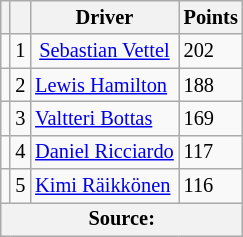<table class="wikitable" style="font-size: 85%;">
<tr>
<th></th>
<th></th>
<th>Driver</th>
<th>Points</th>
</tr>
<tr>
<td align="left"></td>
<td align="center">1</td>
<td align="center"> <a href='#'>Sebastian Vettel</a></td>
<td align="left">202</td>
</tr>
<tr>
<td align="left"></td>
<td align="center">2</td>
<td> <a href='#'>Lewis Hamilton</a></td>
<td align="left">188</td>
</tr>
<tr>
<td align="left"></td>
<td align="center">3</td>
<td> <a href='#'>Valtteri Bottas</a></td>
<td align="left">169</td>
</tr>
<tr>
<td align="left"></td>
<td align="center">4</td>
<td> <a href='#'>Daniel Ricciardo</a></td>
<td align="left">117</td>
</tr>
<tr>
<td align="left"></td>
<td align="center">5</td>
<td> <a href='#'>Kimi Räikkönen</a></td>
<td align="left">116</td>
</tr>
<tr>
<th colspan=4>Source: </th>
</tr>
</table>
